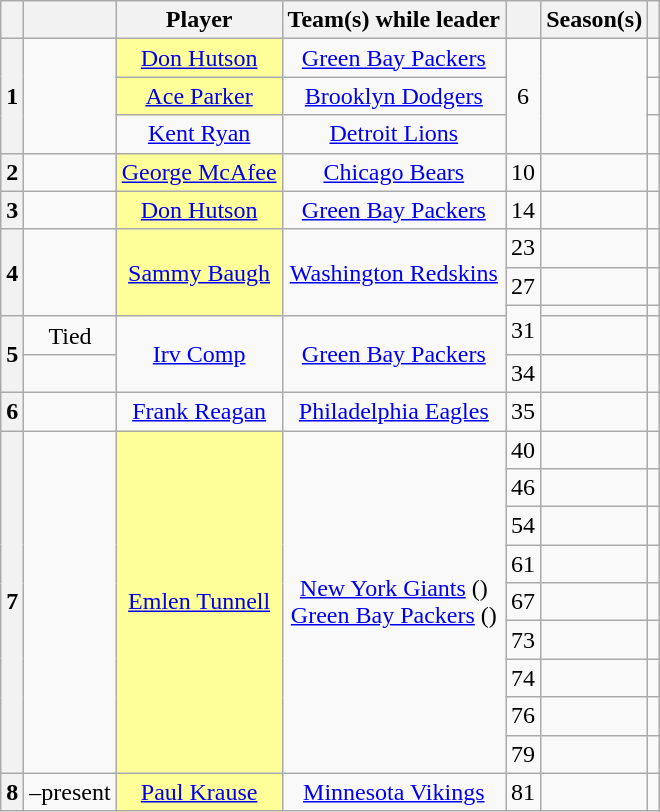<table class="wikitable" style="text-align:center;">
<tr>
<th scope="col"></th>
<th scope="col"></th>
<th scope="col">Player</th>
<th scope="col">Team(s) while leader</th>
<th scope="col"></th>
<th scope="col">Season(s)</th>
<th scope="col" class= "unsortable"></th>
</tr>
<tr>
<th scope="rowgroup" rowspan="3">1</th>
<td rowspan="3"></td>
<td style="background-color: #FFFF99"><a href='#'>Don Hutson</a></td>
<td><a href='#'>Green Bay Packers</a></td>
<td rowspan="3">6</td>
<td rowspan="3"></td>
<td></td>
</tr>
<tr>
<td style="background-color: #FFFF99"><a href='#'>Ace Parker</a></td>
<td><a href='#'>Brooklyn Dodgers</a></td>
<td></td>
</tr>
<tr>
<td><a href='#'>Kent Ryan</a></td>
<td><a href='#'>Detroit Lions</a></td>
<td></td>
</tr>
<tr>
<th scope="row">2</th>
<td></td>
<td style="background-color: #FFFF99"><a href='#'>George McAfee</a></td>
<td><a href='#'>Chicago Bears</a></td>
<td>10</td>
<td></td>
<td></td>
</tr>
<tr>
<th scope="row">3</th>
<td></td>
<td style="background-color: #FFFF99"><a href='#'>Don Hutson</a></td>
<td><a href='#'>Green Bay Packers</a></td>
<td>14</td>
<td></td>
<td></td>
</tr>
<tr>
<th scope="rowgroup" rowspan="3">4</th>
<td rowspan="3"></td>
<td style="background-color: #FFFF99" rowspan="3"><a href='#'>Sammy Baugh</a></td>
<td rowspan="3"><a href='#'>Washington Redskins</a></td>
<td>23</td>
<td></td>
<td></td>
</tr>
<tr>
<td>27</td>
<td></td>
<td></td>
</tr>
<tr>
<td rowspan="2">31</td>
<td></td>
<td></td>
</tr>
<tr>
<th scope="rowgroup" rowspan="2">5</th>
<td>Tied </td>
<td rowspan="2"><a href='#'>Irv Comp</a></td>
<td rowspan="2"><a href='#'>Green Bay Packers</a></td>
<td></td>
<td></td>
</tr>
<tr>
<td></td>
<td>34</td>
<td></td>
<td></td>
</tr>
<tr>
<th scope="row">6</th>
<td></td>
<td><a href='#'>Frank Reagan</a></td>
<td><a href='#'>Philadelphia Eagles</a></td>
<td>35</td>
<td></td>
<td></td>
</tr>
<tr>
<th scope="rowgroup" rowspan="9">7</th>
<td rowspan="9"></td>
<td style="background-color: #FFFF99" rowspan="9"><a href='#'>Emlen Tunnell</a></td>
<td rowspan="9"><a href='#'>New York Giants</a> ()<br><a href='#'>Green Bay Packers</a> ()</td>
<td>40</td>
<td></td>
<td></td>
</tr>
<tr>
<td>46</td>
<td></td>
<td></td>
</tr>
<tr>
<td>54</td>
<td></td>
<td></td>
</tr>
<tr>
<td>61</td>
<td></td>
<td></td>
</tr>
<tr>
<td>67</td>
<td></td>
<td></td>
</tr>
<tr>
<td>73</td>
<td></td>
<td></td>
</tr>
<tr>
<td>74</td>
<td></td>
<td></td>
</tr>
<tr>
<td>76</td>
<td></td>
<td></td>
</tr>
<tr>
<td>79</td>
<td></td>
<td></td>
</tr>
<tr>
<th scope="row">8</th>
<td>–present</td>
<td style="background-color: #FFFF99"><a href='#'>Paul Krause</a></td>
<td><a href='#'>Minnesota Vikings</a></td>
<td>81</td>
<td></td>
<td></td>
</tr>
</table>
